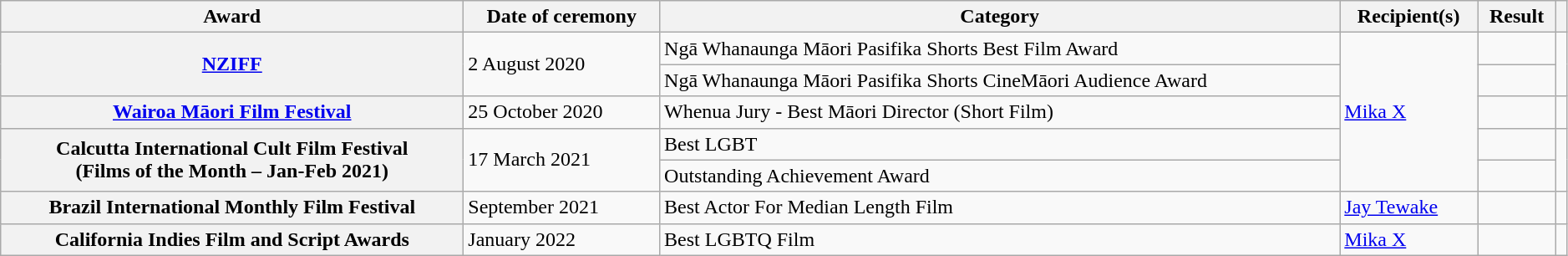<table class="wikitable sortable plainrowheaders" style="width: 99%;">
<tr>
<th scope="col">Award</th>
<th scope="col">Date of ceremony</th>
<th scope="col">Category</th>
<th scope="col">Recipient(s)</th>
<th scope="col">Result</th>
<th scope="col" class="unsortable"></th>
</tr>
<tr>
<th rowspan="2" scope="row"><a href='#'>NZIFF</a></th>
<td rowspan="2">2 August 2020</td>
<td>Ngā Whanaunga Māori Pasifika Shorts Best Film Award</td>
<td rowspan="5"><a href='#'>Mika X</a></td>
<td></td>
<td rowspan="2"></td>
</tr>
<tr>
<td>Ngā Whanaunga Māori Pasifika Shorts CineMāori Audience Award</td>
<td></td>
</tr>
<tr>
<th><a href='#'>Wairoa Māori Film Festival</a></th>
<td>25 October 2020</td>
<td>Whenua Jury - Best Māori Director (Short Film)</td>
<td></td>
<td></td>
</tr>
<tr>
<th rowspan="2" scope="row">Calcutta International Cult Film Festival<br>(Films of the Month – Jan-Feb 2021)</th>
<td rowspan="2">17 March 2021</td>
<td>Best LGBT</td>
<td></td>
<td rowspan="2"></td>
</tr>
<tr>
<td>Outstanding Achievement Award</td>
<td></td>
</tr>
<tr>
<th>Brazil International Monthly Film Festival</th>
<td>September 2021</td>
<td>Best Actor For Median Length Film</td>
<td><a href='#'>Jay Tewake</a></td>
<td></td>
<td></td>
</tr>
<tr>
<th>California Indies Film and Script Awards</th>
<td>January 2022</td>
<td>Best LGBTQ Film</td>
<td><a href='#'>Mika X</a></td>
<td></td>
<td></td>
</tr>
</table>
